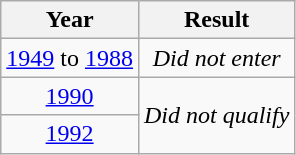<table class="wikitable" style="text-align: center; font-size:100%">
<tr>
<th>Year</th>
<th>Result</th>
</tr>
<tr>
<td> <a href='#'>1949</a> to  <a href='#'>1988</a></td>
<td><em>Did not enter</em></td>
</tr>
<tr>
<td> <a href='#'>1990</a></td>
<td rowspan="2"><em>Did not qualify</em></td>
</tr>
<tr>
<td> <a href='#'>1992</a></td>
</tr>
</table>
